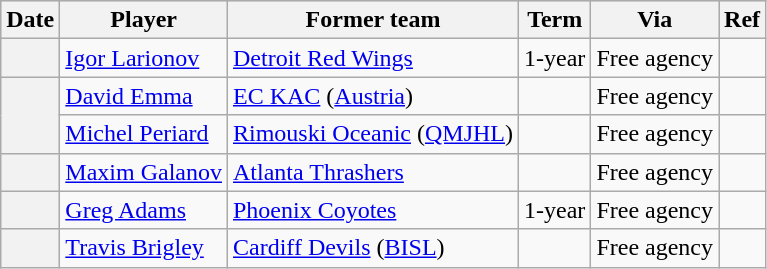<table class="wikitable plainrowheaders">
<tr style="background:#ddd; text-align:center;">
<th>Date</th>
<th>Player</th>
<th>Former team</th>
<th>Term</th>
<th>Via</th>
<th>Ref</th>
</tr>
<tr>
<th scope="row"></th>
<td><a href='#'>Igor Larionov</a></td>
<td><a href='#'>Detroit Red Wings</a></td>
<td>1-year</td>
<td>Free agency</td>
<td></td>
</tr>
<tr>
<th scope="row" rowspan=2></th>
<td><a href='#'>David Emma</a></td>
<td><a href='#'>EC KAC</a> (<a href='#'>Austria</a>)</td>
<td></td>
<td>Free agency</td>
<td></td>
</tr>
<tr>
<td><a href='#'>Michel Periard</a></td>
<td><a href='#'>Rimouski Oceanic</a> (<a href='#'>QMJHL</a>)</td>
<td></td>
<td>Free agency</td>
<td></td>
</tr>
<tr>
<th scope="row"></th>
<td><a href='#'>Maxim Galanov</a></td>
<td><a href='#'>Atlanta Thrashers</a></td>
<td></td>
<td>Free agency</td>
<td></td>
</tr>
<tr>
<th scope="row"></th>
<td><a href='#'>Greg Adams</a></td>
<td><a href='#'>Phoenix Coyotes</a></td>
<td>1-year</td>
<td>Free agency</td>
<td></td>
</tr>
<tr>
<th scope="row"></th>
<td><a href='#'>Travis Brigley</a></td>
<td><a href='#'>Cardiff Devils</a> (<a href='#'>BISL</a>)</td>
<td></td>
<td>Free agency</td>
<td></td>
</tr>
</table>
